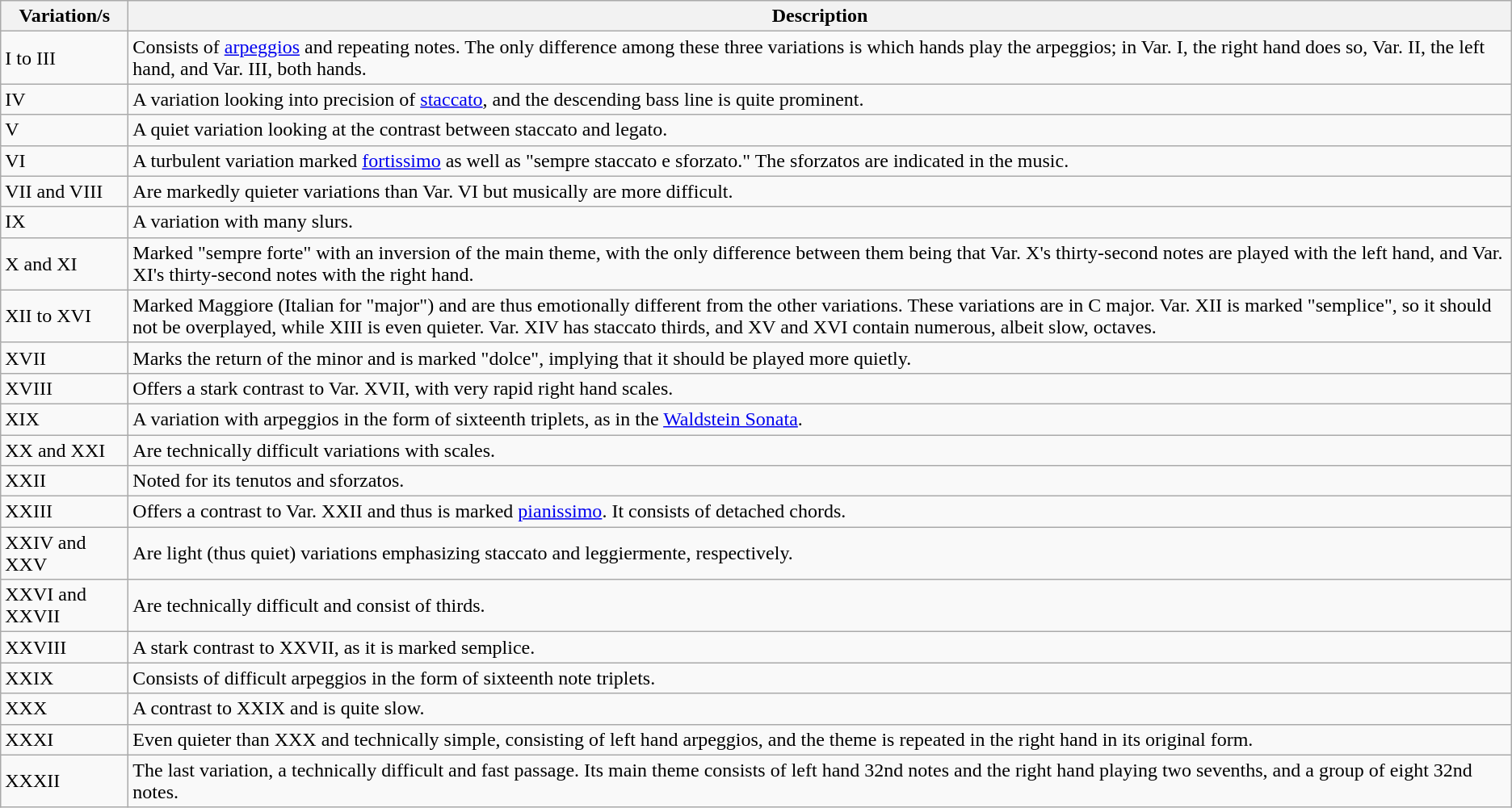<table class="wikitable">
<tr>
<th>Variation/s</th>
<th>Description</th>
</tr>
<tr>
<td>I to III</td>
<td>Consists of <a href='#'>arpeggios</a> and repeating notes. The only difference among these three variations is which hands play the arpeggios; in Var. I, the right hand does so, Var. II, the left hand, and Var. III, both hands.</td>
</tr>
<tr>
<td>IV</td>
<td>A variation looking into precision of <a href='#'>staccato</a>, and the descending bass line is quite prominent.</td>
</tr>
<tr>
<td>V</td>
<td>A quiet variation looking at the contrast between staccato and legato.</td>
</tr>
<tr>
<td>VI</td>
<td>A turbulent variation marked <a href='#'>fortissimo</a> as well as "sempre staccato e sforzato." The sforzatos are indicated in the music.</td>
</tr>
<tr>
<td>VII and VIII</td>
<td>Are markedly quieter variations than Var. VI but musically are more difficult.</td>
</tr>
<tr>
<td>IX</td>
<td>A variation with many slurs.</td>
</tr>
<tr>
<td>X and XI</td>
<td>Marked "sempre forte" with an inversion of the main theme, with the only difference between them being that Var. X's thirty-second notes are played with the left hand, and Var. XI's thirty-second notes with the right hand.</td>
</tr>
<tr>
<td>XII to XVI</td>
<td>Marked Maggiore (Italian for "major") and are thus emotionally different from the other variations. These variations are in C major. Var. XII is marked "semplice", so it should not be overplayed, while XIII is even quieter. Var. XIV has staccato thirds, and XV and XVI contain numerous, albeit slow, octaves.</td>
</tr>
<tr>
<td>XVII</td>
<td>Marks the return of the minor and is marked "dolce", implying that it should be played more quietly.</td>
</tr>
<tr>
<td>XVIII</td>
<td>Offers a stark contrast to Var. XVII, with very rapid right hand scales.</td>
</tr>
<tr>
<td>XIX</td>
<td>A variation with arpeggios in the form of sixteenth triplets, as in the <a href='#'>Waldstein Sonata</a>.</td>
</tr>
<tr>
<td>XX and XXI</td>
<td>Are technically difficult variations with scales.</td>
</tr>
<tr>
<td>XXII</td>
<td>Noted for its tenutos and sforzatos.</td>
</tr>
<tr>
<td>XXIII</td>
<td>Offers a contrast to Var. XXII and thus is marked <a href='#'>pianissimo</a>. It consists of detached chords.</td>
</tr>
<tr>
<td>XXIV and XXV</td>
<td>Are light (thus quiet) variations emphasizing staccato and leggiermente, respectively.</td>
</tr>
<tr>
<td>XXVI and XXVII</td>
<td>Are technically difficult and consist of thirds.</td>
</tr>
<tr>
<td>XXVIII</td>
<td>A stark contrast to XXVII, as it is marked semplice.</td>
</tr>
<tr>
<td>XXIX</td>
<td>Consists of difficult arpeggios in the form of sixteenth note triplets.</td>
</tr>
<tr>
<td>XXX</td>
<td>A contrast to XXIX and is quite slow.</td>
</tr>
<tr>
<td>XXXI</td>
<td>Even quieter than XXX and technically simple, consisting of left hand arpeggios, and the theme is repeated in the right hand in its original form.</td>
</tr>
<tr>
<td>XXXII</td>
<td>The last variation, a technically difficult and fast passage. Its main theme consists of left hand 32nd notes and the right hand playing two sevenths, and a group of eight 32nd notes.</td>
</tr>
</table>
